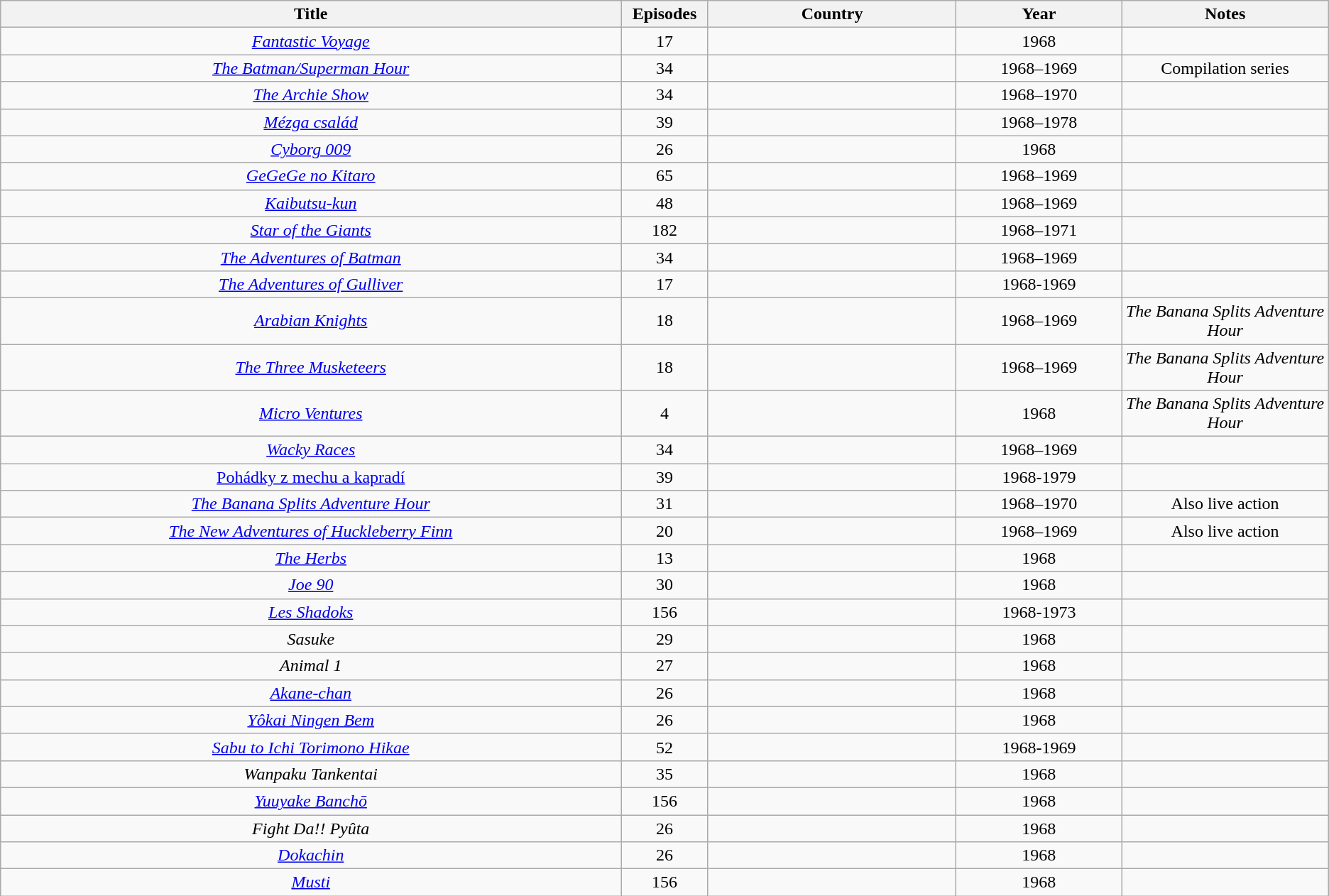<table class="wikitable sortable" style="text-align:center;">
<tr>
<th width=30%>Title</th>
<th width=2%>Episodes</th>
<th width=12%>Country</th>
<th width=8%>Year</th>
<th width=10%>Notes</th>
</tr>
<tr>
<td><em><a href='#'>Fantastic Voyage</a></em></td>
<td>17</td>
<td></td>
<td>1968</td>
<td></td>
</tr>
<tr>
<td><em><a href='#'>The Batman/Superman Hour</a></em></td>
<td>34</td>
<td></td>
<td>1968–1969</td>
<td>Compilation series</td>
</tr>
<tr>
<td><em><a href='#'>The Archie Show</a></em></td>
<td>34</td>
<td></td>
<td>1968–1970</td>
<td></td>
</tr>
<tr>
<td><em><a href='#'>Mézga család</a></em></td>
<td>39</td>
<td></td>
<td>1968–1978</td>
<td></td>
</tr>
<tr>
<td><em><a href='#'>Cyborg 009</a></em></td>
<td>26</td>
<td></td>
<td>1968</td>
<td></td>
</tr>
<tr>
<td><em><a href='#'>GeGeGe no Kitaro</a></em></td>
<td>65</td>
<td></td>
<td>1968–1969</td>
<td></td>
</tr>
<tr>
<td><em><a href='#'>Kaibutsu-kun</a></em></td>
<td>48</td>
<td></td>
<td>1968–1969</td>
<td></td>
</tr>
<tr>
<td><em><a href='#'>Star of the Giants</a></em></td>
<td>182</td>
<td></td>
<td>1968–1971</td>
<td></td>
</tr>
<tr>
<td><em><a href='#'>The Adventures of Batman</a></em></td>
<td>34</td>
<td></td>
<td>1968–1969</td>
<td></td>
</tr>
<tr>
<td><em><a href='#'>The Adventures of Gulliver</a></em></td>
<td>17</td>
<td></td>
<td>1968-1969</td>
<td></td>
</tr>
<tr>
<td><em><a href='#'>Arabian Knights</a></em></td>
<td>18</td>
<td></td>
<td>1968–1969</td>
<td><em>The Banana Splits Adventure Hour</em></td>
</tr>
<tr>
<td><em><a href='#'>The Three Musketeers</a></em></td>
<td>18</td>
<td></td>
<td>1968–1969</td>
<td><em>The Banana Splits Adventure Hour</em></td>
</tr>
<tr>
<td><em><a href='#'>Micro Ventures</a></em></td>
<td>4</td>
<td></td>
<td>1968</td>
<td><em>The Banana Splits Adventure Hour</em></td>
</tr>
<tr>
<td><em><a href='#'>Wacky Races</a></em></td>
<td>34</td>
<td></td>
<td>1968–1969</td>
<td></td>
</tr>
<tr>
<td><a href='#'>Pohádky z mechu a kapradí</a></td>
<td>39</td>
<td></td>
<td>1968-1979</td>
<td></td>
</tr>
<tr>
<td><em><a href='#'>The Banana Splits Adventure Hour</a></em></td>
<td>31</td>
<td></td>
<td>1968–1970</td>
<td>Also live action</td>
</tr>
<tr>
<td><em><a href='#'>The New Adventures of Huckleberry Finn</a></em></td>
<td>20</td>
<td></td>
<td>1968–1969</td>
<td>Also live action</td>
</tr>
<tr>
<td><em><a href='#'>The Herbs</a></em></td>
<td>13</td>
<td></td>
<td>1968</td>
<td></td>
</tr>
<tr>
<td><em><a href='#'>Joe 90</a></em></td>
<td>30</td>
<td></td>
<td>1968</td>
<td></td>
</tr>
<tr>
<td><em><a href='#'>Les Shadoks</a></em></td>
<td>156</td>
<td></td>
<td>1968-1973</td>
<td></td>
</tr>
<tr>
<td><em>Sasuke</em></td>
<td>29</td>
<td></td>
<td>1968</td>
<td></td>
</tr>
<tr>
<td><em>Animal 1</em></td>
<td>27</td>
<td></td>
<td>1968</td>
<td></td>
</tr>
<tr>
<td><em><a href='#'>Akane-chan</a></em></td>
<td>26</td>
<td></td>
<td>1968</td>
<td></td>
</tr>
<tr>
<td><em><a href='#'>Yôkai Ningen Bem</a></em></td>
<td>26</td>
<td></td>
<td>1968</td>
<td></td>
</tr>
<tr>
<td><em><a href='#'>Sabu to Ichi Torimono Hikae</a></em></td>
<td>52</td>
<td></td>
<td>1968-1969</td>
<td></td>
</tr>
<tr>
<td><em>Wanpaku Tankentai</em></td>
<td>35</td>
<td></td>
<td>1968</td>
<td></td>
</tr>
<tr>
<td><em><a href='#'>Yuuyake Banchō</a></em></td>
<td>156</td>
<td></td>
<td>1968</td>
<td></td>
</tr>
<tr>
<td><em>Fight Da!! Pyûta</em></td>
<td>26</td>
<td></td>
<td>1968</td>
<td></td>
</tr>
<tr>
<td><em><a href='#'>Dokachin</a></em></td>
<td>26</td>
<td></td>
<td>1968</td>
<td></td>
</tr>
<tr>
<td><em><a href='#'>Musti</a></em></td>
<td>156</td>
<td></td>
<td>1968</td>
<td></td>
</tr>
</table>
